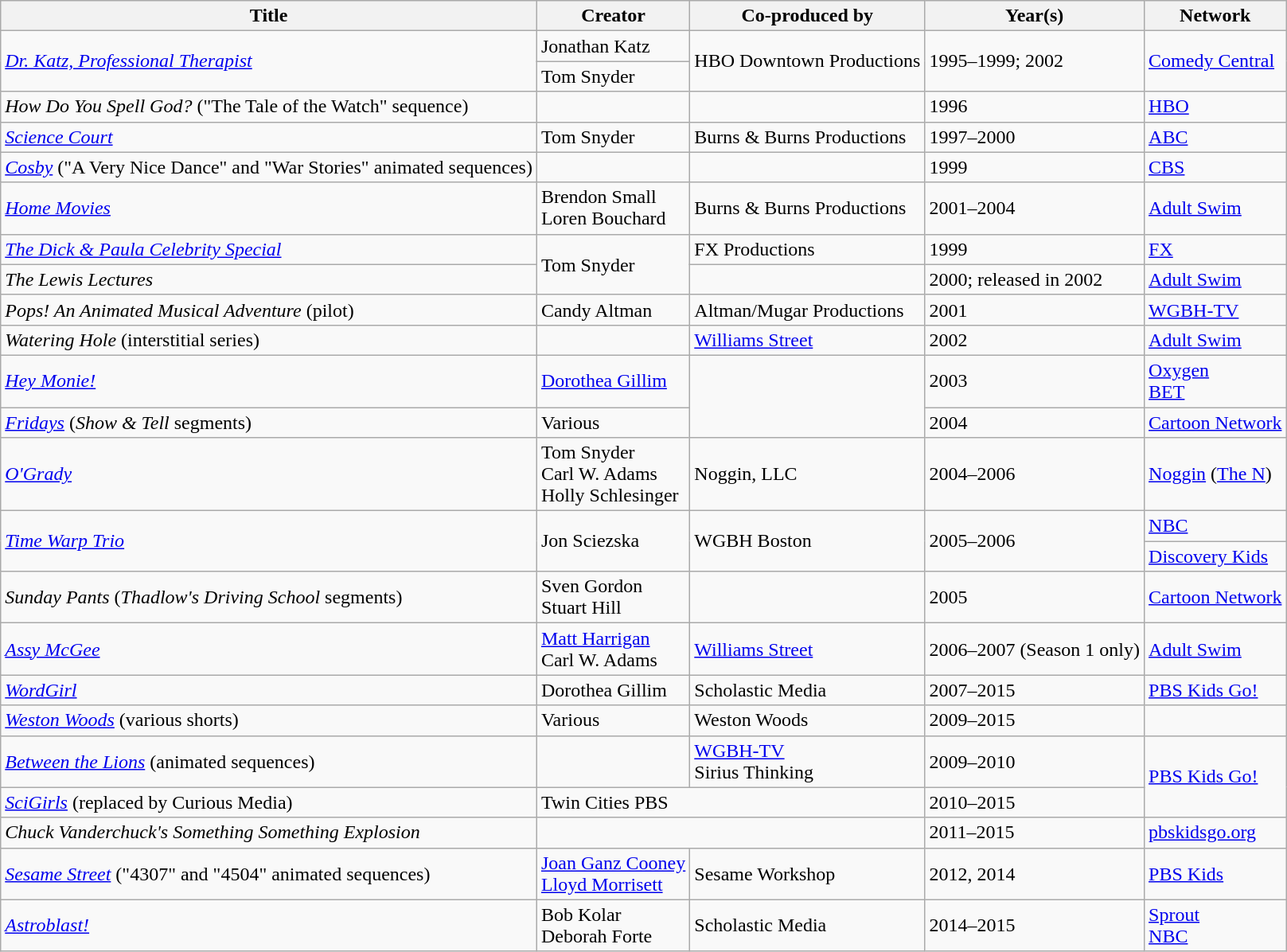<table class="wikitable">
<tr>
<th>Title</th>
<th>Creator</th>
<th>Co-produced by</th>
<th>Year(s)</th>
<th>Network</th>
</tr>
<tr>
<td rowspan="2"><em><a href='#'>Dr. Katz, Professional Therapist</a></em></td>
<td>Jonathan Katz</td>
<td rowspan="2">HBO Downtown Productions</td>
<td rowspan="2">1995–1999; 2002</td>
<td rowspan="2"><a href='#'>Comedy Central</a></td>
</tr>
<tr>
<td>Tom Snyder</td>
</tr>
<tr>
<td><em>How Do You Spell God?</em> ("The Tale of the Watch" sequence)</td>
<td></td>
<td></td>
<td>1996</td>
<td><a href='#'>HBO</a></td>
</tr>
<tr>
<td><em><a href='#'>Science Court</a></em></td>
<td>Tom Snyder</td>
<td>Burns & Burns Productions</td>
<td>1997–2000</td>
<td><a href='#'>ABC</a></td>
</tr>
<tr>
<td><em><a href='#'>Cosby</a></em> ("A Very Nice Dance" and "War Stories" animated sequences)</td>
<td></td>
<td></td>
<td>1999</td>
<td><a href='#'>CBS</a></td>
</tr>
<tr>
<td><em><a href='#'>Home Movies</a></em></td>
<td>Brendon Small<br>Loren Bouchard</td>
<td>Burns & Burns Productions</td>
<td>2001–2004</td>
<td><a href='#'>Adult Swim</a></td>
</tr>
<tr>
<td><em><a href='#'>The Dick & Paula Celebrity Special</a></em></td>
<td rowspan="2">Tom Snyder</td>
<td>FX Productions</td>
<td>1999</td>
<td><a href='#'>FX</a></td>
</tr>
<tr>
<td><em>The Lewis Lectures</em></td>
<td></td>
<td>2000; released in 2002</td>
<td><a href='#'>Adult Swim</a></td>
</tr>
<tr>
<td><em>Pops! An Animated Musical Adventure</em> (pilot)</td>
<td>Candy Altman</td>
<td>Altman/Mugar Productions</td>
<td>2001</td>
<td><a href='#'>WGBH-TV</a></td>
</tr>
<tr>
<td><em>Watering Hole</em> (interstitial series)</td>
<td></td>
<td><a href='#'>Williams Street</a></td>
<td>2002</td>
<td><a href='#'>Adult Swim</a></td>
</tr>
<tr>
<td><em><a href='#'>Hey Monie!</a></em></td>
<td><a href='#'>Dorothea Gillim</a></td>
<td rowspan="2"></td>
<td>2003</td>
<td><a href='#'>Oxygen</a><br><a href='#'>BET</a></td>
</tr>
<tr>
<td><em><a href='#'>Fridays</a></em> (<em>Show & Tell</em> segments)</td>
<td>Various</td>
<td>2004</td>
<td><a href='#'>Cartoon Network</a></td>
</tr>
<tr>
<td><em><a href='#'>O'Grady</a></em></td>
<td>Tom Snyder<br>Carl W. Adams<br>Holly Schlesinger</td>
<td>Noggin, LLC</td>
<td>2004–2006</td>
<td><a href='#'>Noggin</a> (<a href='#'>The N</a>)</td>
</tr>
<tr>
<td rowspan="2"><em><a href='#'>Time Warp Trio</a></em></td>
<td rowspan="2">Jon Sciezska</td>
<td rowspan="2">WGBH Boston</td>
<td rowspan="2">2005–2006</td>
<td><a href='#'>NBC</a></td>
</tr>
<tr>
<td><a href='#'>Discovery Kids</a></td>
</tr>
<tr>
<td><em>Sunday Pants</em> (<em>Thadlow's Driving School</em> segments)</td>
<td>Sven Gordon<br>Stuart Hill</td>
<td></td>
<td>2005</td>
<td><a href='#'>Cartoon Network</a></td>
</tr>
<tr>
<td><em><a href='#'>Assy McGee</a></em></td>
<td><a href='#'>Matt Harrigan</a><br>Carl W. Adams</td>
<td><a href='#'>Williams Street</a></td>
<td>2006–2007 (Season 1 only)</td>
<td><a href='#'>Adult Swim</a></td>
</tr>
<tr>
<td><em><a href='#'>WordGirl</a></em></td>
<td>Dorothea Gillim</td>
<td>Scholastic Media</td>
<td>2007–2015</td>
<td><a href='#'>PBS Kids Go!</a></td>
</tr>
<tr>
<td><em><a href='#'>Weston Woods</a></em> (various shorts)</td>
<td>Various</td>
<td>Weston Woods</td>
<td>2009–2015</td>
<td></td>
</tr>
<tr>
<td><em><a href='#'>Between the Lions</a></em> (animated sequences)</td>
<td></td>
<td><a href='#'>WGBH-TV</a><br>Sirius Thinking</td>
<td>2009–2010</td>
<td rowspan="2"><a href='#'>PBS Kids Go!</a></td>
</tr>
<tr>
<td><em><a href='#'>SciGirls</a></em> (replaced by Curious Media)</td>
<td colspan="2">Twin Cities PBS</td>
<td>2010–2015</td>
</tr>
<tr>
<td><em>Chuck Vanderchuck's Something Something Explosion</em></td>
<td colspan="2"></td>
<td>2011–2015</td>
<td><a href='#'>pbskidsgo.org</a></td>
</tr>
<tr>
<td><em><a href='#'>Sesame Street</a></em> ("4307" and "4504" animated sequences)</td>
<td><a href='#'>Joan Ganz Cooney</a><br><a href='#'>Lloyd Morrisett</a></td>
<td>Sesame Workshop</td>
<td>2012, 2014</td>
<td><a href='#'>PBS Kids</a></td>
</tr>
<tr>
<td><em><a href='#'>Astroblast!</a></em></td>
<td>Bob Kolar<br>Deborah Forte</td>
<td>Scholastic Media</td>
<td>2014–2015</td>
<td><a href='#'>Sprout</a><br><a href='#'>NBC</a></td>
</tr>
</table>
